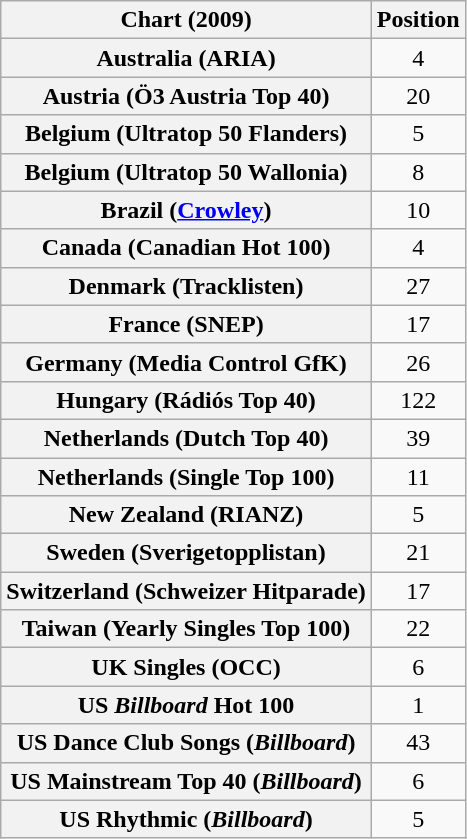<table class="wikitable plainrowheaders sortable" style="text-align:center">
<tr>
<th scope="col">Chart (2009)</th>
<th scope="col">Position</th>
</tr>
<tr>
<th scope="row">Australia (ARIA)</th>
<td>4</td>
</tr>
<tr>
<th scope="row">Austria (Ö3 Austria Top 40)</th>
<td>20</td>
</tr>
<tr>
<th scope="row">Belgium (Ultratop 50 Flanders)</th>
<td>5</td>
</tr>
<tr>
<th scope="row">Belgium (Ultratop 50 Wallonia)</th>
<td>8</td>
</tr>
<tr>
<th scope="row">Brazil (<a href='#'>Crowley</a>)</th>
<td>10</td>
</tr>
<tr>
<th scope="row">Canada (Canadian Hot 100)</th>
<td>4</td>
</tr>
<tr>
<th scope="row">Denmark (Tracklisten)</th>
<td>27</td>
</tr>
<tr>
<th scope="row">France (SNEP)</th>
<td>17</td>
</tr>
<tr>
<th scope="row">Germany (Media Control GfK)</th>
<td>26</td>
</tr>
<tr>
<th scope="row">Hungary (Rádiós Top 40)</th>
<td>122</td>
</tr>
<tr>
<th scope="row">Netherlands (Dutch Top 40)</th>
<td>39</td>
</tr>
<tr>
<th scope="row">Netherlands (Single Top 100)</th>
<td>11</td>
</tr>
<tr>
<th scope="row">New Zealand (RIANZ)</th>
<td>5</td>
</tr>
<tr>
<th scope="row">Sweden (Sverigetopplistan)</th>
<td>21</td>
</tr>
<tr>
<th scope="row">Switzerland (Schweizer Hitparade)</th>
<td>17</td>
</tr>
<tr>
<th scope="row">Taiwan (Yearly Singles Top 100)</th>
<td>22</td>
</tr>
<tr>
<th scope="row">UK Singles (OCC)</th>
<td>6</td>
</tr>
<tr>
<th scope="row">US <em>Billboard</em> Hot 100</th>
<td>1</td>
</tr>
<tr>
<th scope="row">US Dance Club Songs (<em>Billboard</em>)</th>
<td>43</td>
</tr>
<tr>
<th scope="row">US Mainstream Top 40 (<em>Billboard</em>)</th>
<td>6</td>
</tr>
<tr>
<th scope="row">US Rhythmic (<em>Billboard</em>)</th>
<td>5</td>
</tr>
</table>
